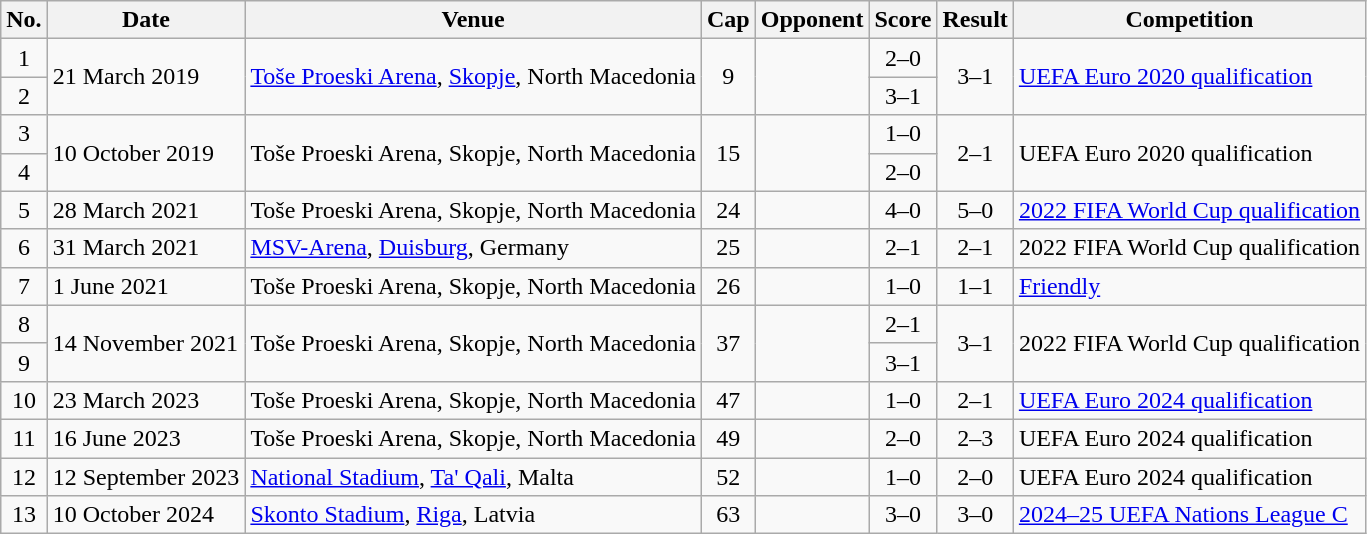<table class="wikitable sortable">
<tr>
<th scope="col">No.</th>
<th scope="col" data-sort-type="date">Date</th>
<th scope="col">Venue</th>
<th scope="col">Cap</th>
<th scope="col">Opponent</th>
<th scope="col">Score</th>
<th scope="col">Result</th>
<th scope="col">Competition</th>
</tr>
<tr>
<td align="center">1</td>
<td rowspan="2">21 March 2019</td>
<td rowspan="2"><a href='#'>Toše Proeski Arena</a>, <a href='#'>Skopje</a>, North Macedonia</td>
<td rowspan="2" align="center">9</td>
<td rowspan="2"></td>
<td align="center">2–0</td>
<td rowspan="2" align="center">3–1</td>
<td rowspan="2"><a href='#'>UEFA Euro 2020 qualification</a></td>
</tr>
<tr>
<td align="center">2</td>
<td align="center">3–1</td>
</tr>
<tr>
<td align="center">3</td>
<td rowspan="2">10 October 2019</td>
<td rowspan="2">Toše Proeski Arena, Skopje, North Macedonia</td>
<td rowspan="2" align="center">15</td>
<td rowspan="2"></td>
<td align="center">1–0</td>
<td rowspan="2" align="center">2–1</td>
<td rowspan="2">UEFA Euro 2020 qualification</td>
</tr>
<tr>
<td align="center">4</td>
<td align="center">2–0</td>
</tr>
<tr>
<td align="center">5</td>
<td>28 March 2021</td>
<td>Toše Proeski Arena, Skopje, North Macedonia</td>
<td align="center">24</td>
<td></td>
<td align="center">4–0</td>
<td align="center">5–0</td>
<td><a href='#'>2022 FIFA World Cup qualification</a></td>
</tr>
<tr>
<td align="center">6</td>
<td>31 March 2021</td>
<td><a href='#'>MSV-Arena</a>, <a href='#'>Duisburg</a>, Germany</td>
<td align="center">25</td>
<td></td>
<td align="center">2–1</td>
<td align="center">2–1</td>
<td>2022 FIFA World Cup qualification</td>
</tr>
<tr>
<td align="center">7</td>
<td>1 June 2021</td>
<td>Toše Proeski Arena, Skopje, North Macedonia</td>
<td align="center">26</td>
<td></td>
<td align="center">1–0</td>
<td align="center">1–1</td>
<td><a href='#'>Friendly</a></td>
</tr>
<tr>
<td align="center">8</td>
<td rowspan="2">14 November 2021</td>
<td rowspan="2">Toše Proeski Arena, Skopje, North Macedonia</td>
<td rowspan="2" align="center">37</td>
<td rowspan="2"></td>
<td align="center">2–1</td>
<td rowspan="2" align="center">3–1</td>
<td rowspan="2">2022 FIFA World Cup qualification</td>
</tr>
<tr>
<td align="center">9</td>
<td align="center">3–1</td>
</tr>
<tr>
<td align="center">10</td>
<td>23 March 2023</td>
<td>Toše Proeski Arena, Skopje, North Macedonia</td>
<td align="center">47</td>
<td></td>
<td align="center">1–0</td>
<td align="center">2–1</td>
<td><a href='#'>UEFA Euro 2024 qualification</a></td>
</tr>
<tr>
<td align="center">11</td>
<td>16 June 2023</td>
<td>Toše Proeski Arena, Skopje, North Macedonia</td>
<td align="center">49</td>
<td></td>
<td align="center">2–0</td>
<td align="center">2–3</td>
<td>UEFA Euro 2024 qualification</td>
</tr>
<tr>
<td align="center">12</td>
<td>12 September 2023</td>
<td><a href='#'>National Stadium</a>, <a href='#'>Ta' Qali</a>, Malta</td>
<td align="center">52</td>
<td></td>
<td align="center">1–0</td>
<td align="center">2–0</td>
<td>UEFA Euro 2024 qualification</td>
</tr>
<tr>
<td align="center">13</td>
<td>10 October 2024</td>
<td><a href='#'>Skonto Stadium</a>, <a href='#'>Riga</a>, Latvia</td>
<td align="center">63</td>
<td></td>
<td align="center">3–0</td>
<td align="center">3–0</td>
<td><a href='#'>2024–25 UEFA Nations League C</a></td>
</tr>
</table>
